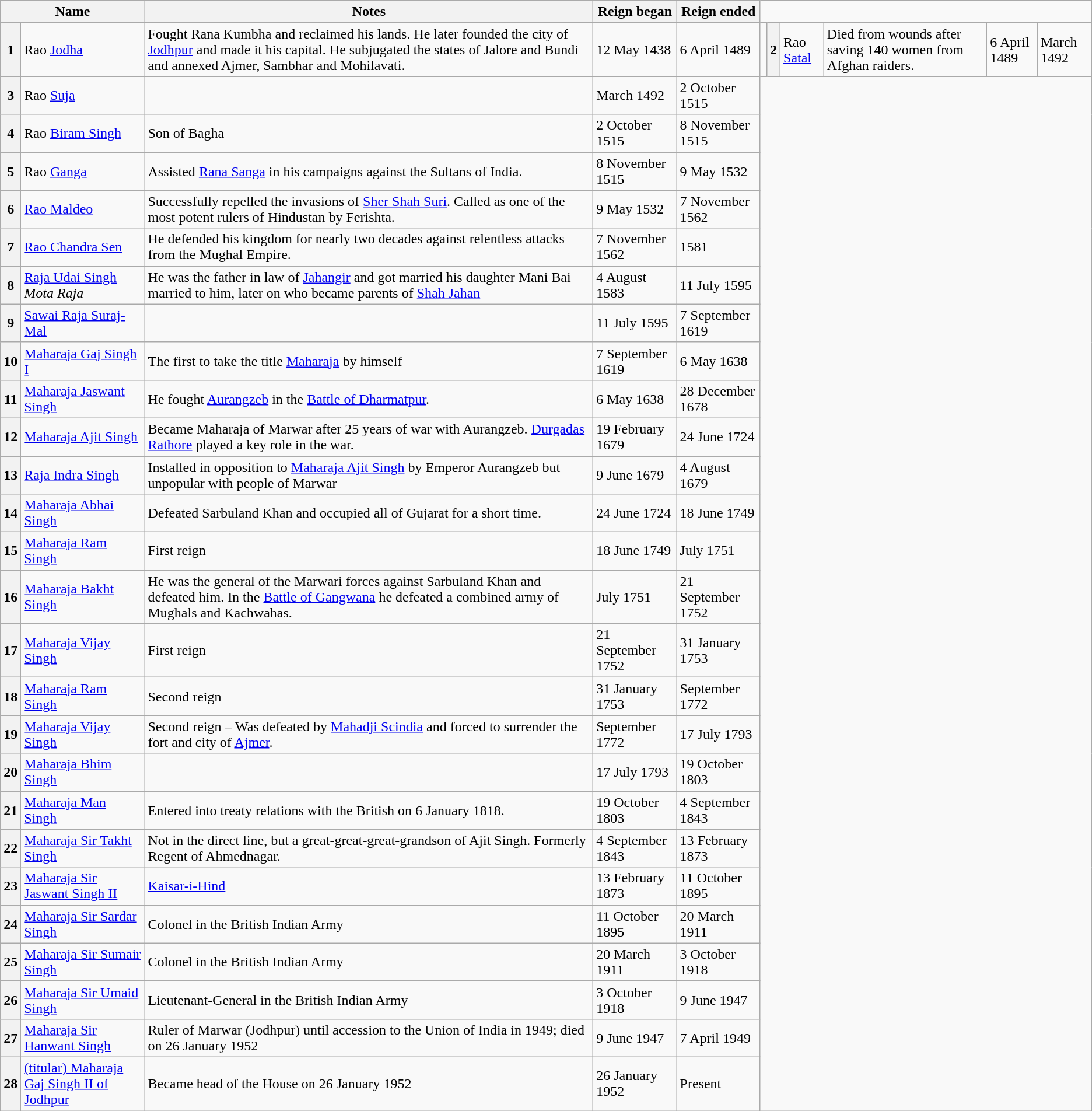<table class="wikitable sortable">
<tr>
<th colspan=2>Name</th>
<th>Notes</th>
<th>Reign began</th>
<th>Reign ended</th>
</tr>
<tr>
<th>1</th>
<td>Rao <a href='#'>Jodha</a></td>
<td>Fought Rana Kumbha and reclaimed his lands. He later founded the city of <a href='#'>Jodhpur</a> and made it his capital. He subjugated the states of Jalore and Bundi and annexed Ajmer, Sambhar and Mohilavati.</td>
<td>12 May 1438</td>
<td>6 April 1489</td>
<td></td>
<th>2</th>
<td>Rao <a href='#'>Satal</a></td>
<td>Died from wounds after saving 140 women from Afghan raiders.</td>
<td>6 April 1489</td>
<td>March 1492</td>
</tr>
<tr>
<th>3</th>
<td>Rao <a href='#'>Suja</a></td>
<td></td>
<td>March 1492</td>
<td>2 October 1515</td>
</tr>
<tr>
<th>4</th>
<td>Rao <a href='#'>Biram Singh</a></td>
<td>Son of Bagha</td>
<td>2 October 1515</td>
<td>8 November 1515</td>
</tr>
<tr>
<th>5</th>
<td>Rao <a href='#'>Ganga</a></td>
<td>Assisted <a href='#'>Rana Sanga</a> in his campaigns against the Sultans of India.</td>
<td>8 November 1515</td>
<td>9 May 1532</td>
</tr>
<tr>
<th>6</th>
<td><a href='#'>Rao Maldeo</a></td>
<td>Successfully repelled the invasions of <a href='#'>Sher Shah Suri</a>. Called as one of the most potent rulers of Hindustan by Ferishta.</td>
<td>9 May 1532</td>
<td>7 November 1562</td>
</tr>
<tr>
<th>7</th>
<td><a href='#'>Rao Chandra Sen</a></td>
<td>He defended his kingdom for nearly two decades against relentless attacks from the Mughal Empire.</td>
<td>7 November 1562</td>
<td>1581</td>
</tr>
<tr>
<th>8</th>
<td><a href='#'>Raja Udai Singh</a> <em>Mota Raja</em></td>
<td>He was the father in law of <a href='#'>Jahangir</a> and got married his daughter Mani Bai married to him, later on who became parents of <a href='#'>Shah Jahan</a></td>
<td>4 August 1583</td>
<td>11 July 1595</td>
</tr>
<tr>
<th>9</th>
<td><a href='#'>Sawai Raja Suraj-Mal</a></td>
<td></td>
<td>11 July 1595</td>
<td>7 September 1619</td>
</tr>
<tr>
<th>10</th>
<td><a href='#'>Maharaja Gaj Singh I</a></td>
<td>The first to take the title <a href='#'>Maharaja</a> by himself</td>
<td>7 September 1619</td>
<td>6 May 1638</td>
</tr>
<tr>
<th>11</th>
<td><a href='#'>Maharaja Jaswant Singh</a></td>
<td>He fought <a href='#'>Aurangzeb</a> in the <a href='#'>Battle of Dharmatpur</a>.</td>
<td>6 May 1638</td>
<td>28 December 1678</td>
</tr>
<tr>
<th>12</th>
<td><a href='#'>Maharaja Ajit Singh</a></td>
<td>Became Maharaja of Marwar after 25 years of war with Aurangzeb. <a href='#'>Durgadas Rathore</a> played a key role in the war.</td>
<td>19 February 1679</td>
<td>24 June 1724</td>
</tr>
<tr>
<th>13</th>
<td><a href='#'>Raja Indra Singh</a></td>
<td>Installed in opposition to <a href='#'>Maharaja Ajit Singh</a> by Emperor Aurangzeb but unpopular with people of Marwar</td>
<td>9 June 1679</td>
<td>4 August 1679</td>
</tr>
<tr>
<th>14</th>
<td><a href='#'>Maharaja Abhai Singh</a></td>
<td>Defeated Sarbuland Khan and occupied all of Gujarat for a short time.</td>
<td>24 June 1724</td>
<td>18 June 1749</td>
</tr>
<tr>
<th>15</th>
<td><a href='#'>Maharaja Ram Singh</a></td>
<td>First reign</td>
<td>18 June 1749</td>
<td>July 1751</td>
</tr>
<tr>
<th>16</th>
<td><a href='#'>Maharaja Bakht Singh</a></td>
<td>He was the general of the Marwari forces against Sarbuland Khan and defeated him. In the <a href='#'>Battle of Gangwana</a> he defeated a combined army of Mughals and Kachwahas.</td>
<td>July 1751</td>
<td>21 September 1752</td>
</tr>
<tr>
<th>17</th>
<td><a href='#'>Maharaja Vijay Singh</a></td>
<td>First reign</td>
<td>21 September 1752</td>
<td>31 January 1753</td>
</tr>
<tr>
<th>18</th>
<td><a href='#'>Maharaja Ram Singh</a></td>
<td>Second reign</td>
<td>31 January 1753</td>
<td>September 1772</td>
</tr>
<tr>
<th>19</th>
<td><a href='#'>Maharaja Vijay Singh</a></td>
<td>Second reign – Was defeated by <a href='#'>Mahadji Scindia</a> and forced to surrender the fort and city of <a href='#'>Ajmer</a>.</td>
<td>September 1772</td>
<td>17 July 1793</td>
</tr>
<tr>
<th>20</th>
<td><a href='#'>Maharaja Bhim Singh</a></td>
<td></td>
<td>17 July 1793</td>
<td>19 October 1803</td>
</tr>
<tr>
<th>21</th>
<td><a href='#'>Maharaja Man Singh</a></td>
<td>Entered into treaty relations with the British on 6 January 1818.</td>
<td>19 October 1803</td>
<td>4 September 1843</td>
</tr>
<tr>
<th>22</th>
<td><a href='#'>Maharaja Sir Takht Singh</a></td>
<td>Not in the direct line, but a great-great-great-grandson of Ajit Singh. Formerly Regent of Ahmednagar.</td>
<td>4 September 1843</td>
<td>13 February 1873</td>
</tr>
<tr>
<th>23</th>
<td><a href='#'>Maharaja Sir Jaswant Singh II</a></td>
<td><a href='#'>Kaisar-i-Hind</a></td>
<td>13 February 1873</td>
<td>11 October 1895</td>
</tr>
<tr>
<th>24</th>
<td><a href='#'>Maharaja Sir Sardar Singh</a></td>
<td>Colonel in the British Indian Army</td>
<td>11 October 1895</td>
<td>20 March 1911</td>
</tr>
<tr>
<th>25</th>
<td><a href='#'>Maharaja Sir Sumair Singh</a></td>
<td>Colonel in the British Indian Army</td>
<td>20 March 1911</td>
<td>3 October 1918</td>
</tr>
<tr>
<th>26</th>
<td><a href='#'>Maharaja Sir Umaid Singh</a></td>
<td>Lieutenant-General in the British Indian Army</td>
<td>3 October 1918</td>
<td>9 June 1947</td>
</tr>
<tr>
<th>27</th>
<td><a href='#'>Maharaja Sir Hanwant Singh</a></td>
<td>Ruler of Marwar (Jodhpur) until accession to the Union of India in 1949; died on 26 January 1952</td>
<td>9 June 1947</td>
<td>7 April 1949</td>
</tr>
<tr>
<th>28</th>
<td><a href='#'>(titular) Maharaja Gaj Singh II of Jodhpur</a></td>
<td>Became head of the House on 26 January 1952</td>
<td>26 January 1952</td>
<td>Present</td>
</tr>
</table>
